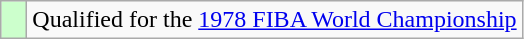<table class="wikitable">
<tr>
<td width=10px bgcolor="#ccffcc"></td>
<td>Qualified for the <a href='#'>1978 FIBA World Championship</a></td>
</tr>
</table>
